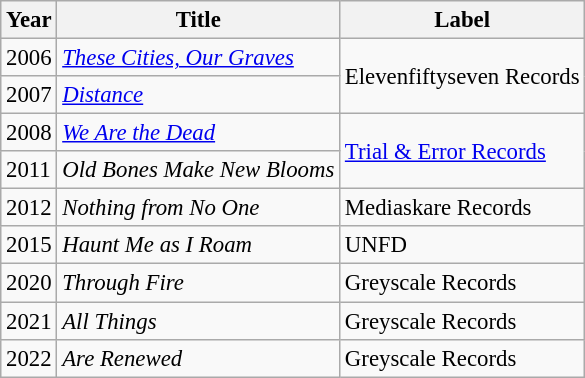<table class="wikitable" style="font-size: 95%;">
<tr>
<th>Year</th>
<th>Title</th>
<th>Label</th>
</tr>
<tr>
<td>2006</td>
<td><em><a href='#'>These Cities, Our Graves</a></em></td>
<td rowspan="2">Elevenfiftyseven Records</td>
</tr>
<tr>
<td>2007</td>
<td><em><a href='#'>Distance</a></em></td>
</tr>
<tr>
<td>2008</td>
<td><em><a href='#'>We Are the Dead</a></em></td>
<td rowspan="2"><a href='#'>Trial & Error Records</a></td>
</tr>
<tr>
<td>2011</td>
<td><em>Old Bones Make New Blooms</em></td>
</tr>
<tr>
<td>2012</td>
<td><em>Nothing from No One</em></td>
<td>Mediaskare Records</td>
</tr>
<tr>
<td>2015</td>
<td><em>Haunt Me as I Roam</em></td>
<td>UNFD</td>
</tr>
<tr>
<td>2020</td>
<td><em>Through Fire</em></td>
<td>Greyscale Records</td>
</tr>
<tr>
<td>2021</td>
<td><em>All Things</em></td>
<td>Greyscale Records</td>
</tr>
<tr>
<td>2022</td>
<td><em>Are Renewed</em></td>
<td>Greyscale Records</td>
</tr>
</table>
